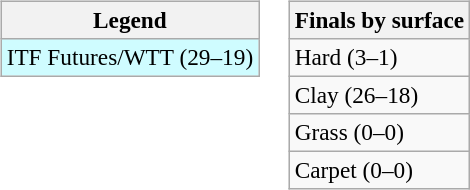<table>
<tr valign=top>
<td><br><table class=wikitable style=font-size:97%>
<tr>
<th>Legend</th>
</tr>
<tr bgcolor=cffcff>
<td>ITF Futures/WTT (29–19)</td>
</tr>
</table>
</td>
<td><br><table class=wikitable style=font-size:97%>
<tr>
<th>Finals by surface</th>
</tr>
<tr>
<td>Hard (3–1)</td>
</tr>
<tr>
<td>Clay (26–18)</td>
</tr>
<tr>
<td>Grass (0–0)</td>
</tr>
<tr>
<td>Carpet (0–0)</td>
</tr>
</table>
</td>
</tr>
</table>
